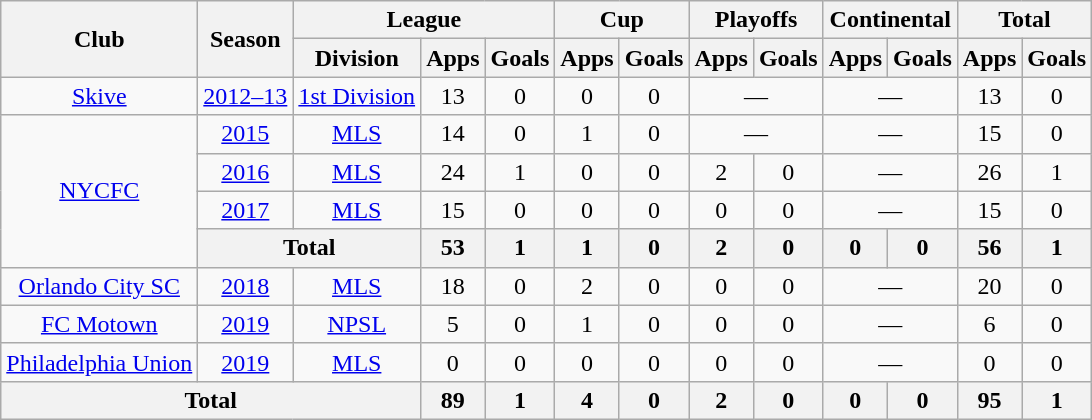<table class="wikitable" style="text-align:center">
<tr>
<th rowspan="2">Club</th>
<th rowspan="2">Season</th>
<th colspan="3">League</th>
<th colspan="2">Cup</th>
<th colspan="2">Playoffs</th>
<th colspan="2">Continental</th>
<th colspan="2">Total</th>
</tr>
<tr>
<th>Division</th>
<th>Apps</th>
<th>Goals</th>
<th>Apps</th>
<th>Goals</th>
<th>Apps</th>
<th>Goals</th>
<th>Apps</th>
<th>Goals</th>
<th>Apps</th>
<th>Goals</th>
</tr>
<tr>
<td><a href='#'>Skive</a></td>
<td><a href='#'>2012–13</a></td>
<td><a href='#'>1st Division</a></td>
<td>13</td>
<td>0</td>
<td>0</td>
<td>0</td>
<td colspan="2">—</td>
<td colspan="2">—</td>
<td>13</td>
<td>0</td>
</tr>
<tr>
<td rowspan="4"><a href='#'>NYCFC</a></td>
<td><a href='#'>2015</a></td>
<td><a href='#'>MLS</a></td>
<td>14</td>
<td>0</td>
<td>1</td>
<td>0</td>
<td colspan="2">—</td>
<td colspan="2">—</td>
<td>15</td>
<td>0</td>
</tr>
<tr>
<td><a href='#'>2016</a></td>
<td><a href='#'>MLS</a></td>
<td>24</td>
<td>1</td>
<td>0</td>
<td>0</td>
<td>2</td>
<td>0</td>
<td colspan="2">—</td>
<td>26</td>
<td>1</td>
</tr>
<tr>
<td><a href='#'>2017</a></td>
<td><a href='#'>MLS</a></td>
<td>15</td>
<td>0</td>
<td>0</td>
<td>0</td>
<td>0</td>
<td>0</td>
<td colspan="2">—</td>
<td>15</td>
<td>0</td>
</tr>
<tr>
<th colspan="2">Total</th>
<th>53</th>
<th>1</th>
<th>1</th>
<th>0</th>
<th>2</th>
<th>0</th>
<th>0</th>
<th>0</th>
<th>56</th>
<th>1</th>
</tr>
<tr>
<td><a href='#'>Orlando City SC</a></td>
<td><a href='#'>2018</a></td>
<td><a href='#'>MLS</a></td>
<td>18</td>
<td>0</td>
<td>2</td>
<td>0</td>
<td>0</td>
<td>0</td>
<td colspan="2">—</td>
<td>20</td>
<td>0</td>
</tr>
<tr>
<td><a href='#'>FC Motown</a></td>
<td><a href='#'>2019</a></td>
<td><a href='#'>NPSL</a></td>
<td>5</td>
<td>0</td>
<td>1</td>
<td>0</td>
<td>0</td>
<td>0</td>
<td colspan="2">—</td>
<td>6</td>
<td>0</td>
</tr>
<tr>
<td><a href='#'>Philadelphia Union</a></td>
<td><a href='#'>2019</a></td>
<td><a href='#'>MLS</a></td>
<td>0</td>
<td>0</td>
<td>0</td>
<td>0</td>
<td>0</td>
<td>0</td>
<td colspan="2">—</td>
<td>0</td>
<td>0</td>
</tr>
<tr>
<th colspan="3">Total</th>
<th>89</th>
<th>1</th>
<th>4</th>
<th>0</th>
<th>2</th>
<th>0</th>
<th>0</th>
<th>0</th>
<th>95</th>
<th>1</th>
</tr>
</table>
